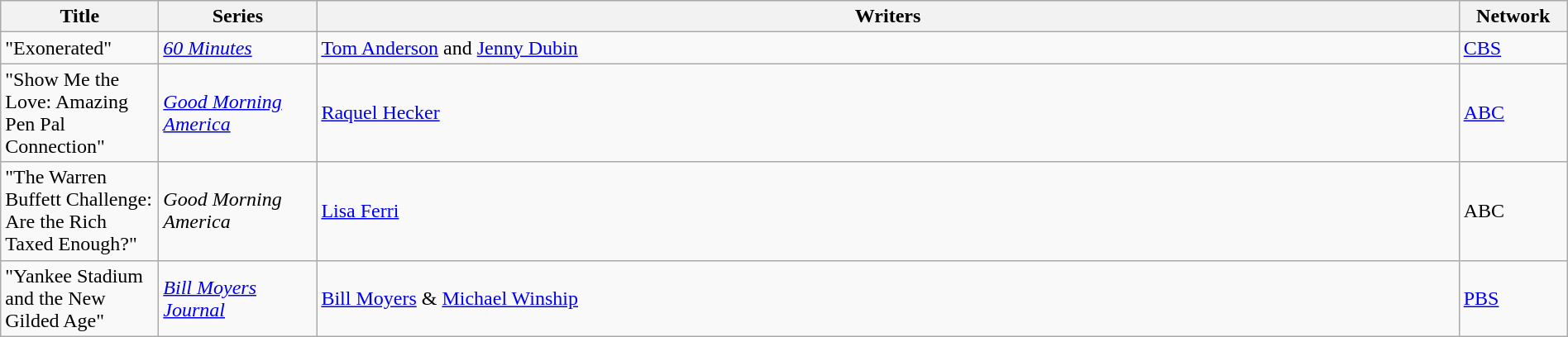<table class="wikitable" width="100%">
<tr>
<th width="120">Title</th>
<th width="120">Series</th>
<th>Writers</th>
<th width="80">Network</th>
</tr>
<tr>
<td>"Exonerated"</td>
<td><em><a href='#'>60 Minutes</a></em></td>
<td><a href='#'>Tom Anderson</a> and <a href='#'>Jenny Dubin</a></td>
<td><a href='#'>CBS</a></td>
</tr>
<tr>
<td>"Show Me the Love: Amazing Pen Pal Connection"</td>
<td><em><a href='#'>Good Morning America</a></em></td>
<td><a href='#'>Raquel Hecker</a></td>
<td><a href='#'>ABC</a></td>
</tr>
<tr>
<td>"The Warren Buffett Challenge: Are the Rich Taxed Enough?"</td>
<td><em>Good Morning America</em></td>
<td><a href='#'>Lisa Ferri</a></td>
<td>ABC</td>
</tr>
<tr>
<td>"Yankee Stadium and the New Gilded Age"</td>
<td><em><a href='#'>Bill Moyers Journal</a></em></td>
<td><a href='#'>Bill Moyers</a> & <a href='#'>Michael Winship</a></td>
<td><a href='#'>PBS</a></td>
</tr>
</table>
